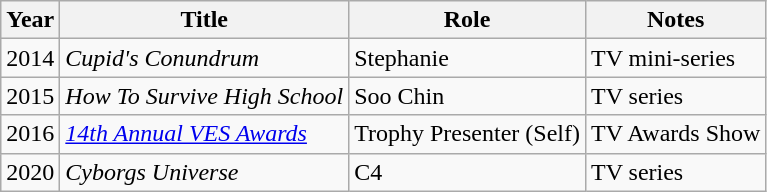<table class="wikitable sortable">
<tr>
<th>Year</th>
<th>Title</th>
<th>Role</th>
<th class="unsortable">Notes</th>
</tr>
<tr>
<td>2014</td>
<td><em>Cupid's Conundrum</em></td>
<td>Stephanie</td>
<td>TV mini-series</td>
</tr>
<tr>
<td>2015</td>
<td><em>How To Survive High School</em></td>
<td>Soo Chin</td>
<td>TV series</td>
</tr>
<tr>
<td>2016</td>
<td><em><a href='#'>14th Annual VES Awards</a></em></td>
<td>Trophy Presenter (Self)</td>
<td>TV Awards Show</td>
</tr>
<tr>
<td>2020</td>
<td><em>Cyborgs Universe</em></td>
<td>C4</td>
<td>TV series</td>
</tr>
</table>
